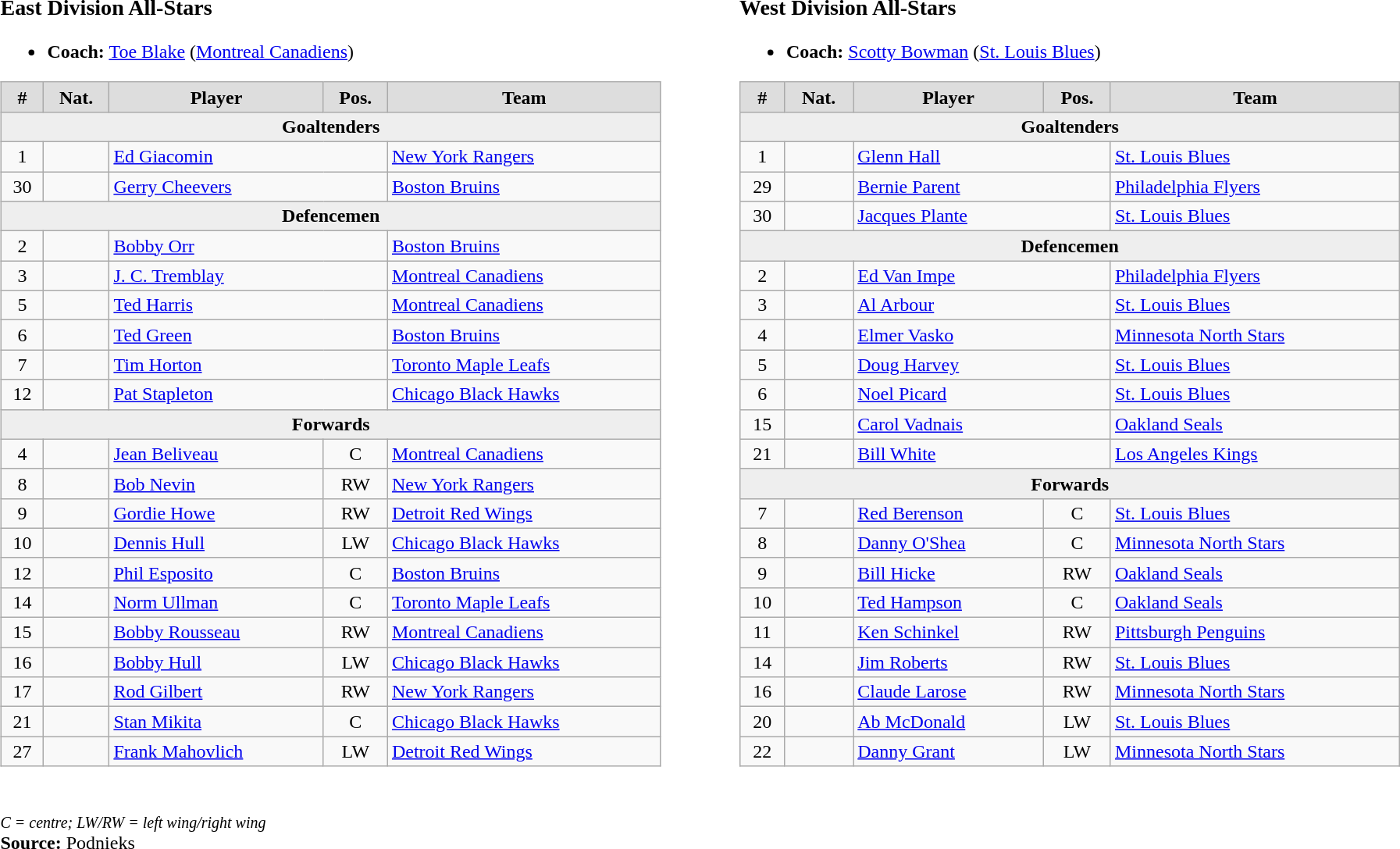<table width=100%>
<tr>
<td valign=top width=50% align=left><br><h3>East Division All-Stars</h3><ul><li><strong>Coach:</strong> <a href='#'>Toe Blake</a> (<a href='#'>Montreal Canadiens</a>)</li></ul><table class="wikitable" width="90%">
<tr style="font-weight:bold; background-color:#dddddd;" align="center" |>
<td>#</td>
<td>Nat.</td>
<td>Player</td>
<td>Pos.</td>
<td>Team</td>
</tr>
<tr style="font-weight:bold; background-color:#eeeeee;" align="center" |>
<td colspan="5"><strong>Goaltenders</strong></td>
</tr>
<tr>
<td align="center">1</td>
<td align="center"></td>
<td colspan="2"><a href='#'>Ed Giacomin</a></td>
<td><a href='#'>New York Rangers</a></td>
</tr>
<tr>
<td align="center">30</td>
<td align="center"></td>
<td colspan="2"><a href='#'>Gerry Cheevers</a></td>
<td><a href='#'>Boston Bruins</a></td>
</tr>
<tr style="font-weight:bold; background-color:#eeeeee;" align="center" |>
<td colspan="5"><strong>Defencemen</strong></td>
</tr>
<tr>
<td align="center">2</td>
<td align="center"></td>
<td colspan="2"><a href='#'>Bobby Orr</a></td>
<td><a href='#'>Boston Bruins</a></td>
</tr>
<tr>
<td align="center">3</td>
<td align="center"></td>
<td colspan="2"><a href='#'>J. C. Tremblay</a></td>
<td><a href='#'>Montreal Canadiens</a></td>
</tr>
<tr>
<td align="center">5</td>
<td align="center"></td>
<td colspan="2"><a href='#'>Ted Harris</a></td>
<td><a href='#'>Montreal Canadiens</a></td>
</tr>
<tr>
<td align="center">6</td>
<td align="center"></td>
<td colspan="2"><a href='#'>Ted Green</a></td>
<td><a href='#'>Boston Bruins</a></td>
</tr>
<tr>
<td align="center">7</td>
<td align="center"></td>
<td colspan="2"><a href='#'>Tim Horton</a></td>
<td><a href='#'>Toronto Maple Leafs</a></td>
</tr>
<tr>
<td align="center">12</td>
<td align="center"></td>
<td colspan="2"><a href='#'>Pat Stapleton</a></td>
<td><a href='#'>Chicago Black Hawks</a></td>
</tr>
<tr style="font-weight:bold; background-color:#eeeeee;" align="center" |>
<td colspan="5"><strong>Forwards</strong></td>
</tr>
<tr>
<td align="center">4</td>
<td align="center"></td>
<td><a href='#'>Jean Beliveau</a></td>
<td align="center">C</td>
<td><a href='#'>Montreal Canadiens</a></td>
</tr>
<tr>
<td align="center">8</td>
<td align="center"></td>
<td><a href='#'>Bob Nevin</a></td>
<td align="center">RW</td>
<td><a href='#'>New York Rangers</a></td>
</tr>
<tr>
<td align="center">9</td>
<td align="center"></td>
<td><a href='#'>Gordie Howe</a></td>
<td align="center">RW</td>
<td><a href='#'>Detroit Red Wings</a></td>
</tr>
<tr>
<td align="center">10</td>
<td align="center"></td>
<td><a href='#'>Dennis Hull</a></td>
<td align="center">LW</td>
<td><a href='#'>Chicago Black Hawks</a></td>
</tr>
<tr>
<td align="center">12</td>
<td align="center"></td>
<td><a href='#'>Phil Esposito</a></td>
<td align="center">C</td>
<td><a href='#'>Boston Bruins</a></td>
</tr>
<tr>
<td align="center">14</td>
<td align="center"></td>
<td><a href='#'>Norm Ullman</a></td>
<td align="center">C</td>
<td><a href='#'>Toronto Maple Leafs</a></td>
</tr>
<tr>
<td align="center">15</td>
<td align="center"></td>
<td><a href='#'>Bobby Rousseau</a></td>
<td align="center">RW</td>
<td><a href='#'>Montreal Canadiens</a></td>
</tr>
<tr>
<td align="center">16</td>
<td align="center"></td>
<td><a href='#'>Bobby Hull</a></td>
<td align="center">LW</td>
<td><a href='#'>Chicago Black Hawks</a></td>
</tr>
<tr>
<td align="center">17</td>
<td align="center"></td>
<td><a href='#'>Rod Gilbert</a></td>
<td align="center">RW</td>
<td><a href='#'>New York Rangers</a></td>
</tr>
<tr>
<td align="center">21</td>
<td align="center"></td>
<td><a href='#'>Stan Mikita</a></td>
<td align="center">C</td>
<td><a href='#'>Chicago Black Hawks</a></td>
</tr>
<tr>
<td align="center">27</td>
<td align="center"></td>
<td><a href='#'>Frank Mahovlich</a></td>
<td align="center">LW</td>
<td><a href='#'>Detroit Red Wings</a></td>
</tr>
</table>
</td>
<td valign=top width=50% align=left><br><h3>West Division All-Stars</h3><ul><li><strong>Coach:</strong> <a href='#'>Scotty Bowman</a> (<a href='#'>St. Louis Blues</a>)</li></ul><table class="wikitable"  width="90%">
<tr style="font-weight:bold; background-color:#dddddd;" align="center" |>
<td>#</td>
<td>Nat.</td>
<td>Player</td>
<td>Pos.</td>
<td>Team</td>
</tr>
<tr style="font-weight:bold; background-color:#eeeeee;" align="center" |>
<td colspan="5"><strong>Goaltenders</strong></td>
</tr>
<tr>
<td align="center">1</td>
<td align="center"></td>
<td colspan="2"><a href='#'>Glenn Hall</a></td>
<td><a href='#'>St. Louis Blues</a></td>
</tr>
<tr>
<td align="center">29</td>
<td align="center"></td>
<td colspan="2"><a href='#'>Bernie Parent</a></td>
<td><a href='#'>Philadelphia Flyers</a></td>
</tr>
<tr>
<td align="center">30</td>
<td align="center"></td>
<td colspan="2"><a href='#'>Jacques Plante</a></td>
<td><a href='#'>St. Louis Blues</a></td>
</tr>
<tr style="font-weight:bold; background-color:#eeeeee;" align="center" |>
<td colspan="5"><strong>Defencemen</strong></td>
</tr>
<tr>
<td align="center">2</td>
<td align="center"></td>
<td colspan="2"><a href='#'>Ed Van Impe</a></td>
<td><a href='#'>Philadelphia Flyers</a></td>
</tr>
<tr>
<td align="center">3</td>
<td align="center"></td>
<td colspan="2"><a href='#'>Al Arbour</a></td>
<td><a href='#'>St. Louis Blues</a></td>
</tr>
<tr>
<td align="center">4</td>
<td align="center"></td>
<td colspan="2"><a href='#'>Elmer Vasko</a></td>
<td><a href='#'>Minnesota North Stars</a></td>
</tr>
<tr>
<td align="center">5</td>
<td align="center"></td>
<td colspan="2"><a href='#'>Doug Harvey</a></td>
<td><a href='#'>St. Louis Blues</a></td>
</tr>
<tr>
<td align="center">6</td>
<td align="center"></td>
<td colspan="2"><a href='#'>Noel Picard</a></td>
<td><a href='#'>St. Louis Blues</a></td>
</tr>
<tr>
<td align="center">15</td>
<td align="center"></td>
<td colspan="2"><a href='#'>Carol Vadnais</a></td>
<td><a href='#'>Oakland Seals</a></td>
</tr>
<tr>
<td align="center">21</td>
<td align="center"></td>
<td colspan="2"><a href='#'>Bill White</a></td>
<td><a href='#'>Los Angeles Kings</a></td>
</tr>
<tr style="font-weight:bold; background-color:#eeeeee;" align="center" |>
<td colspan="5"><strong>Forwards</strong></td>
</tr>
<tr>
<td align="center">7</td>
<td align="center"></td>
<td><a href='#'>Red Berenson</a></td>
<td align="center">C</td>
<td><a href='#'>St. Louis Blues</a></td>
</tr>
<tr>
<td align="center">8</td>
<td align="center"></td>
<td><a href='#'>Danny O'Shea</a></td>
<td align="center">C</td>
<td><a href='#'>Minnesota North Stars</a></td>
</tr>
<tr>
<td align="center">9</td>
<td align="center"></td>
<td><a href='#'>Bill Hicke</a></td>
<td align="center">RW</td>
<td><a href='#'>Oakland Seals</a></td>
</tr>
<tr>
<td align="center">10</td>
<td align="center"></td>
<td><a href='#'>Ted Hampson</a></td>
<td align="center">C</td>
<td><a href='#'>Oakland Seals</a></td>
</tr>
<tr>
<td align="center">11</td>
<td align="center"></td>
<td><a href='#'>Ken Schinkel</a></td>
<td align="center">RW</td>
<td><a href='#'>Pittsburgh Penguins</a></td>
</tr>
<tr>
<td align="center">14</td>
<td align="center"></td>
<td><a href='#'>Jim Roberts</a></td>
<td align="center">RW</td>
<td><a href='#'>St. Louis Blues</a></td>
</tr>
<tr>
<td align="center">16</td>
<td align="center"></td>
<td><a href='#'>Claude Larose</a></td>
<td align="center">RW</td>
<td><a href='#'>Minnesota North Stars</a></td>
</tr>
<tr>
<td align="center">20</td>
<td align="center"></td>
<td><a href='#'>Ab McDonald</a></td>
<td align="center">LW</td>
<td><a href='#'>St. Louis Blues</a></td>
</tr>
<tr>
<td align="center">22</td>
<td align="center"></td>
<td><a href='#'>Danny Grant</a></td>
<td align="center">LW</td>
<td><a href='#'>Minnesota North Stars</a></td>
</tr>
</table>
</td>
</tr>
<tr>
<td colspan="2"><br><small><em>C = centre; LW/RW = left wing/right wing</em></small><br><strong>Source:</strong> Podnieks</td>
</tr>
</table>
